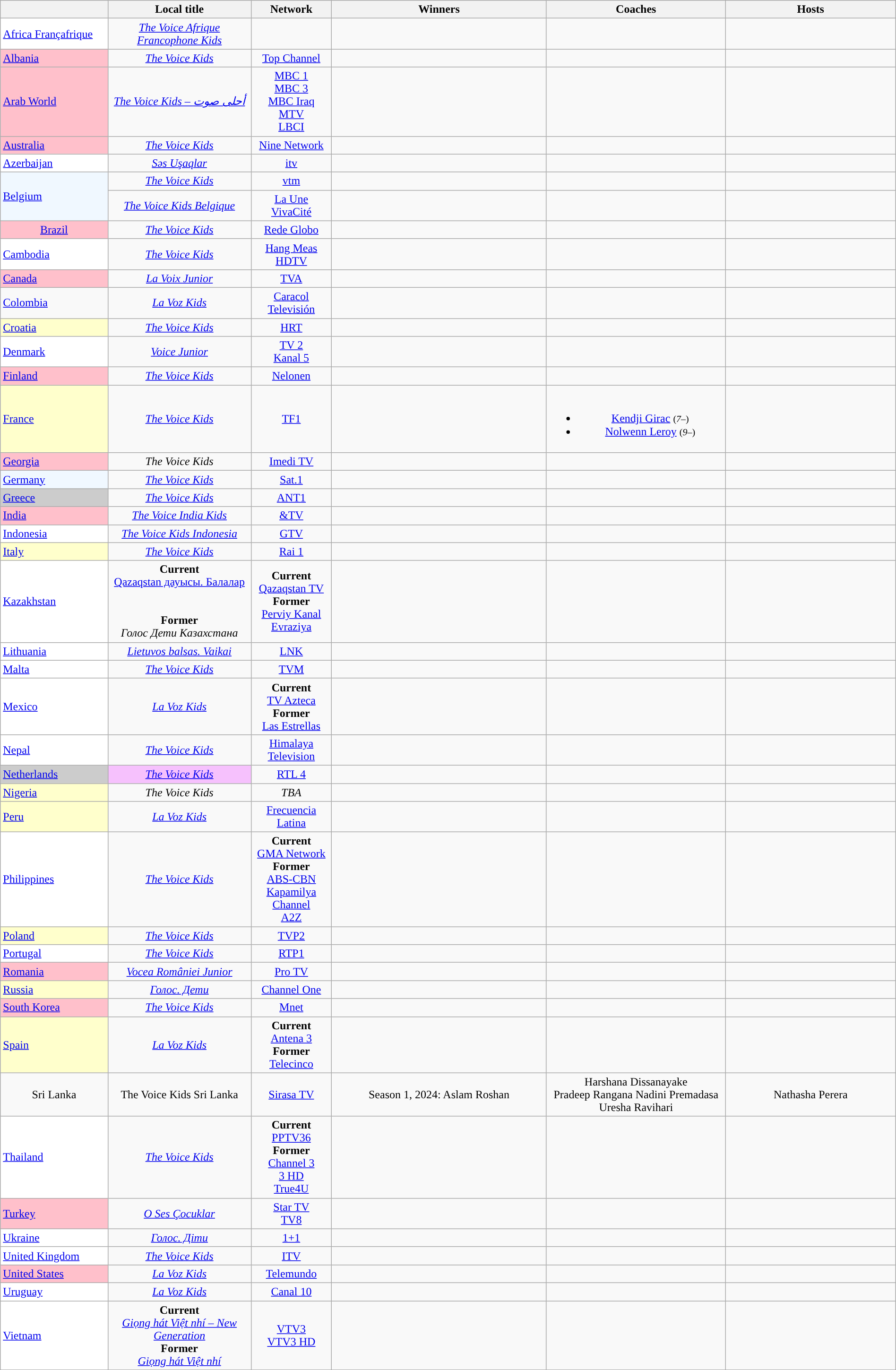<table class="wikitable" style="text-align:center; line-height:18px; width:100%;">
<tr>
<th scope="col" style="width:12%;"></th>
<th scope="col" style="width:16%;">Local title</th>
<th scope="col" style="width:09%;">Network</th>
<th scope="col" style="width:24%;">Winners</th>
<th scope="col" style="width:20%;">Coaches</th>
<th scope="col" style="width:20%;">Hosts</th>
</tr>
<tr>
<td style="background:white; text-align:left;"><a href='#'>Africa Françafrique</a></td>
<td><em><a href='#'>The Voice Afrique Francophone Kids</a></em></td>
<td></td>
<td></td>
<td valign="top"></td>
<td valign="top"></td>
</tr>
<tr>
<td style="background:pink; text-align:left;"><a href='#'>Albania</a></td>
<td><em><a href='#'>The Voice Kids</a></em></td>
<td><a href='#'>Top Channel</a></td>
<td><br></td>
<td><br></td>
<td valign="top"><br></td>
</tr>
<tr>
<td style="background:pink; text-align:left;"><a href='#'>Arab World</a></td>
<td><em><a href='#'>The Voice Kids – أحلى صوت</a></em><br></td>
<td><a href='#'>MBC 1</a><br><a href='#'>MBC 3</a><br><a href='#'>MBC Iraq</a><br><a href='#'>MTV</a><br><a href='#'>LBCI</a></td>
<td><br></td>
<td valign="top"><br></td>
<td valign="top"><br></td>
</tr>
<tr>
<td style="background:pink; text-align:left;"><a href='#'>Australia</a></td>
<td><em><a href='#'>The Voice Kids</a></em></td>
<td><a href='#'>Nine Network</a></td>
<td><br></td>
<td valign="top"><br></td>
<td valign="top"><br></td>
</tr>
<tr>
<td style="background:white; text-align:left;"><a href='#'>Azerbaijan</a></td>
<td><em><a href='#'>Səs Uşaqlar</a></em> <br> </td>
<td><a href='#'>itv</a></td>
<td><br></td>
<td valign="top"><br></td>
<td valign="top"><br></td>
</tr>
<tr>
<td rowspan="2" style="background:#F0F8FF; text-align:left;"><a href='#'>Belgium</a></td>
<td><em><a href='#'>The Voice Kids</a></em> </td>
<td><a href='#'>vtm</a></td>
<td><br></td>
<td valign="top"><br></td>
<td valign="top"><br></td>
</tr>
<tr>
<td><em><a href='#'>The Voice Kids Belgique</a></em> </td>
<td><a href='#'>La Une</a><br><a href='#'>VivaCité</a></td>
<td><br></td>
<td valign="top"><br></td>
<td valign="top"><br></td>
</tr>
<tr>
<td style="background:pink"><a href='#'>Brazil</a></td>
<td><em><a href='#'>The Voice Kids</a></em></td>
<td><a href='#'>Rede Globo</a></td>
<td><br></td>
<td valign="top"><br></td>
<td valign="top"><br></td>
</tr>
<tr>
<td style="background:white; text-align:left;"><a href='#'>Cambodia</a></td>
<td><em><a href='#'>The Voice Kids</a></em></td>
<td><a href='#'>Hang Meas HDTV</a></td>
<td><br></td>
<td valign="top"><br></td>
<td valign="top"><br></td>
</tr>
<tr>
<td style="background:pink; text-align:left;"><a href='#'>Canada</a></td>
<td><em><a href='#'>La Voix Junior</a></em> <br></td>
<td><a href='#'>TVA</a></td>
<td><br></td>
<td valign="top"><br></td>
<td valign="top"><br></td>
</tr>
<tr>
<td style="background:#white; text-align:left;"><a href='#'>Colombia</a></td>
<td><em><a href='#'>La Voz Kids</a></em><br></td>
<td><a href='#'>Caracol Televisión</a></td>
<td><br></td>
<td valign="top"><br></td>
<td valign="top"><br></td>
</tr>
<tr>
<td style="background:#ffc; text-align:left;"><a href='#'>Croatia</a></td>
<td><em><a href='#'>The Voice Kids</a></em></td>
<td><a href='#'>HRT</a></td>
<td><br></td>
<td></td>
<td></td>
</tr>
<tr>
<td style="background:white; text-align:left;"><a href='#'>Denmark</a></td>
<td><em><a href='#'>Voice Junior</a></em></td>
<td><a href='#'>TV 2</a> <br><a href='#'>Kanal 5</a> <br></td>
<td><br></td>
<td valign="top"><br></td>
<td valign="top"><br></td>
</tr>
<tr>
<td style="background:pink; text-align:left;"><a href='#'>Finland</a></td>
<td><em><a href='#'>The Voice Kids</a></em></td>
<td><a href='#'>Nelonen</a></td>
<td><br></td>
<td valign="top"><br></td>
<td valign="top"><br></td>
</tr>
<tr>
<td style="background:#ffc; text-align:left;"><a href='#'>France</a></td>
<td><em><a href='#'>The Voice Kids</a></em></td>
<td><a href='#'>TF1</a></td>
<td><br></td>
<td valign="top"><br><ul><li><a href='#'>Kendji Girac</a> <small>(<em>7–</em>)</small></li><li><a href='#'>Nolwenn Leroy</a> <small>(<em>9–</em>)</small></li></ul></td>
<td valign="top"><br></td>
</tr>
<tr>
<td style="background:pink; text-align:left;"><a href='#'>Georgia</a></td>
<td><em>The Voice Kids</em></td>
<td><a href='#'>Imedi TV</a></td>
<td><br></td>
<td valign="top"><br></td>
<td valign="top"><br></td>
</tr>
<tr>
<td style="background:#F0F8FF; text-align:left;"><a href='#'>Germany</a></td>
<td><em><a href='#'>The Voice Kids</a></em></td>
<td><a href='#'>Sat.1</a></td>
<td><br></td>
<td valign="top"><br></td>
<td valign="top"><br></td>
</tr>
<tr>
<td style="background:#CCCCCC; text-align:left;"><a href='#'>Greece</a></td>
<td><em><a href='#'>The Voice Kids</a></em></td>
<td><a href='#'>ANT1</a> </td>
<td><br></td>
<td></td>
<td></td>
</tr>
<tr>
<td style="background:pink; text-align:left;"><a href='#'>India</a></td>
<td><em><a href='#'>The Voice India Kids</a></em></td>
<td><a href='#'>&TV</a> </td>
<td></td>
<td valign="top"><br></td>
<td valign="top"><br></td>
</tr>
<tr>
<td style="background:white; text-align:left;"><a href='#'>Indonesia</a></td>
<td><em><a href='#'>The Voice Kids Indonesia</a></em></td>
<td><a href='#'>GTV</a><br></td>
<td></td>
<td valign="top"><br></td>
<td valign="top"><br></td>
</tr>
<tr>
<td style="background:#ffc; text-align:left;"><a href='#'>Italy</a></td>
<td><em><a href='#'>The Voice Kids</a></em></td>
<td><a href='#'>Rai 1</a></td>
<td></td>
<td></td>
<td></td>
</tr>
<tr>
<td style="background:white; text-align:left;"><a href='#'>Kazakhstan</a></td>
<td><strong>Current</strong> <br><a href='#'>Qazaqstan дауысы. Балалар</a><br> <br> <br><strong>Former</strong><br><em>Голос Дети Казахстана</em>  <br></td>
<td><strong>Current</strong><br><a href='#'>Qazaqstan TV</a> <br><strong>Former</strong><br><a href='#'>Perviy Kanal Evraziya</a> </td>
<td><br></td>
<td valign="top"><br></td>
<td valign="top"><br></td>
</tr>
<tr>
<td style="background:white; text-align:left;"><a href='#'>Lithuania</a></td>
<td><em><a href='#'>Lietuvos balsas. Vaikai</a></em></td>
<td><a href='#'>LNK</a></td>
<td><br></td>
<td valign="top"><br></td>
<td valign="top"><br></td>
</tr>
<tr>
<td style="background:white; text-align:left;"><a href='#'>Malta</a></td>
<td><em><a href='#'>The Voice Kids</a></em></td>
<td><a href='#'>TVM</a></td>
<td><br></td>
<td valign="top"><br></td>
<td valign="top"><br></td>
</tr>
<tr>
<td style="background:white; text-align:left;"><a href='#'>Mexico</a></td>
<td><em><a href='#'>La Voz Kids</a></em><br></td>
<td><strong>Current</strong><br><a href='#'>TV Azteca</a> <br><strong>Former</strong><br><a href='#'>Las Estrellas</a> </td>
<td><br></td>
<td valign="top"><br></td>
<td valign="top"><br></td>
</tr>
<tr>
<td style="background:white; text-align:left;"><a href='#'>Nepal</a></td>
<td><em><a href='#'>The Voice Kids</a></em></td>
<td><a href='#'>Himalaya Television</a></td>
<td><br></td>
<td valign="top"><br></td>
<td valign="top"><br></td>
</tr>
<tr>
<td style="background:#CCCCCC; text-align:left;"><a href='#'>Netherlands</a></td>
<td style="background:#F6C1FD;"><em><a href='#'>The Voice Kids</a></em><br></td>
<td><a href='#'>RTL 4</a></td>
<td><br></td>
<td valign="top"><br></td>
<td valign="top"><br></td>
</tr>
<tr>
<td style="background:#ffc; text-align:left;"><a href='#'>Nigeria</a></td>
<td><em>The Voice Kids</em></td>
<td><em>TBA</em></td>
<td></td>
<td valign="top"><br></td>
<td valign="top"><br></td>
</tr>
<tr>
<td style="background: #FFFFCC; text-align:left;"><a href='#'>Peru</a></td>
<td><em><a href='#'>La Voz Kids</a></em><br></td>
<td><a href='#'>Frecuencia Latina</a></td>
<td><br></td>
<td valign="top"><br></td>
<td valign="top"><br></td>
</tr>
<tr>
<td style="background:white; text-align:left;"><a href='#'>Philippines</a></td>
<td><em><a href='#'>The Voice Kids</a></em></td>
<td><strong>Current</strong><br><a href='#'>GMA Network</a> <br><strong>Former</strong><br><a href='#'>ABS-CBN</a> <br><a href='#'>Kapamilya Channel</a> <br><a href='#'>A2Z</a> <br></td>
<td><br></td>
<td valign="top"></td>
<td valign="top"><br></td>
</tr>
<tr>
<td style="background:#ffc; text-align:left;"><a href='#'>Poland</a></td>
<td><em><a href='#'>The Voice Kids</a></em></td>
<td><a href='#'>TVP2</a></td>
<td><br></td>
<td valign="top"><br></td>
<td valign="top"><br></td>
</tr>
<tr>
<td style="background:white; text-align:left;"><a href='#'>Portugal</a></td>
<td><em><a href='#'>The Voice Kids</a></em></td>
<td><a href='#'>RTP1</a></td>
<td><br></td>
<td valign="top"><br></td>
<td valign="top"><br></td>
</tr>
<tr>
<td style="background:#FFC0CB; text-align:left;"><a href='#'>Romania</a></td>
<td><em><a href='#'>Vocea României Junior</a></em><br></td>
<td><a href='#'>Pro TV</a></td>
<td><br></td>
<td valign="top"><br></td>
<td valign="top"><br></td>
</tr>
<tr>
<td style="background:#ffffcc; text-align:left;"><a href='#'>Russia</a></td>
<td><em><a href='#'>Голос. Дети</a></em><br></td>
<td><a href='#'>Channel One</a></td>
<td></td>
<td valign="top"></td>
<td valign="top"></td>
</tr>
<tr>
<td style="background:pink; text-align:left;"><a href='#'>South Korea</a></td>
<td><em><a href='#'>The Voice Kids</a></em></td>
<td><a href='#'>Mnet</a></td>
<td><br></td>
<td valign="top"><br></td>
<td valign="top"><br></td>
</tr>
<tr>
<td style="background:#ffc; text-align:left;"><a href='#'>Spain</a></td>
<td><em><a href='#'>La Voz Kids</a></em><br></td>
<td><strong>Current</strong><br><a href='#'>Antena 3</a> <br><strong>Former</strong><br><a href='#'>Telecinco</a> <br></td>
<td><br></td>
<td valign="top"><br></td>
<td valign="top"><br></td>
</tr>
<tr>
<td>Sri Lanka</td>
<td>The Voice Kids Sri Lanka</td>
<td><a href='#'>Sirasa TV</a></td>
<td>Season 1, 2024: Aslam Roshan</td>
<td>Harshana Dissanayake<br>Pradeep Rangana
Nadini Premadasa
Uresha Ravihari</td>
<td>Nathasha Perera</td>
</tr>
<tr>
<td style="background:white; text-align:left;"><a href='#'>Thailand</a></td>
<td><em><a href='#'>The Voice Kids</a></em></td>
<td><strong>Current</strong><br><a href='#'>PPTV36</a> <br><strong>Former</strong><br><a href='#'>Channel 3</a> <br><a href='#'>3 HD</a> <br><a href='#'>True4U</a> <br></td>
<td><br></td>
<td valign="top"><br></td>
<td valign="top"><br></td>
</tr>
<tr>
<td style="background:pink; text-align:left;"><a href='#'>Turkey</a></td>
<td><em><a href='#'>O Ses Çocuklar</a></em></td>
<td><a href='#'>Star TV</a> <br><a href='#'>TV8</a> </td>
<td><br></td>
<td valign="top"><br></td>
<td valign="top"><br></td>
</tr>
<tr>
<td style="background:white; text-align:left;"><a href='#'>Ukraine</a></td>
<td><em><a href='#'>Голос. Діти</a></em></td>
<td><a href='#'>1+1</a></td>
<td><br></td>
<td valign="top"><br></td>
<td valign="top"><br></td>
</tr>
<tr>
<td style="background:white; text-align:left;"><a href='#'>United Kingdom</a></td>
<td><em><a href='#'>The Voice Kids</a></em></td>
<td><a href='#'>ITV</a></td>
<td><br></td>
<td valign="top"><br></td>
<td valign="top"><br></td>
</tr>
<tr>
<td style="background:#FFC0CB; text-align:left;"><a href='#'>United States</a></td>
<td><em><a href='#'>La Voz Kids</a></em> <br></td>
<td><a href='#'>Telemundo</a></td>
<td><br></td>
<td valign="top"><br></td>
<td valign="top"><br></td>
</tr>
<tr>
<td style="background:white; text-align:left;"><a href='#'>Uruguay</a></td>
<td><em><a href='#'>La Voz Kids</a></em></td>
<td><a href='#'>Canal 10</a></td>
<td><br></td>
<td valign="top"><br></td>
<td valign="top"><br></td>
</tr>
<tr>
<td style="background:white; text-align:left;"><a href='#'>Vietnam</a></td>
<td><strong>Current</strong><br> <em><a href='#'>Giọng hát Việt nhí – New Generation</a></em> <br><strong>Former</strong><br> <em><a href='#'>Giọng hát Việt nhí</a></em> <br></td>
<td><a href='#'>VTV3</a><br><a href='#'>VTV3 HD</a></td>
<td><br></td>
<td valign="top"><br></td>
<td valign="top"><br></td>
</tr>
</table>
